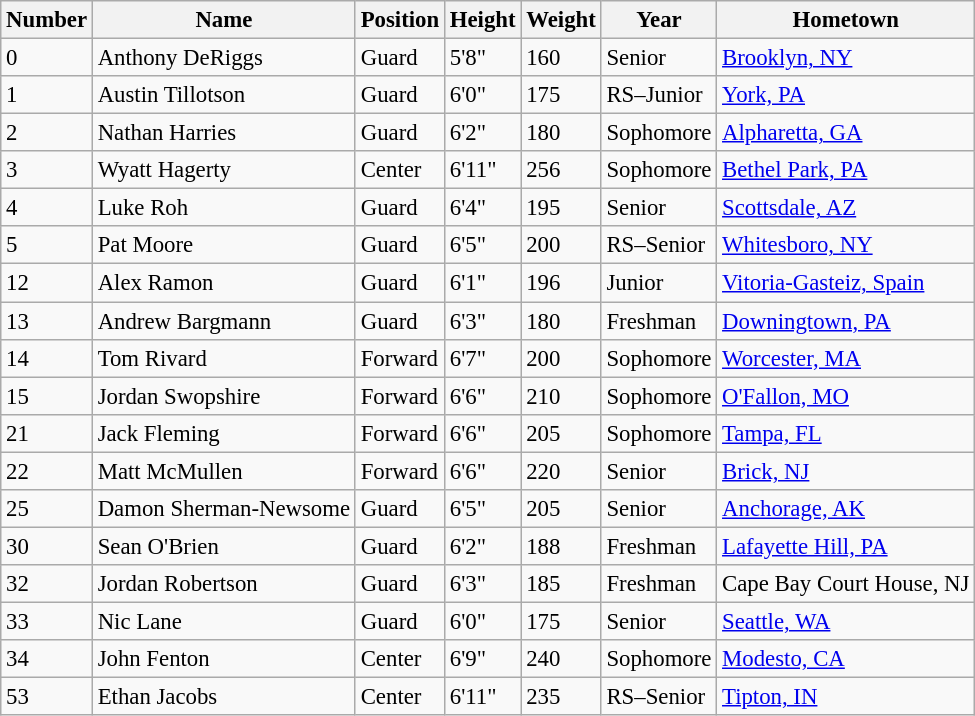<table class="wikitable sortable " style="font-size: 95%;">
<tr>
<th>Number</th>
<th>Name</th>
<th>Position</th>
<th>Height</th>
<th>Weight</th>
<th>Year</th>
<th>Hometown</th>
</tr>
<tr>
<td>0</td>
<td>Anthony DeRiggs</td>
<td>Guard</td>
<td>5'8"</td>
<td>160</td>
<td>Senior</td>
<td><a href='#'>Brooklyn, NY</a></td>
</tr>
<tr>
<td>1</td>
<td>Austin Tillotson</td>
<td>Guard</td>
<td>6'0"</td>
<td>175</td>
<td>RS–Junior</td>
<td><a href='#'>York, PA</a></td>
</tr>
<tr>
<td>2</td>
<td>Nathan Harries</td>
<td>Guard</td>
<td>6'2"</td>
<td>180</td>
<td>Sophomore</td>
<td><a href='#'>Alpharetta, GA</a></td>
</tr>
<tr>
<td>3</td>
<td>Wyatt Hagerty</td>
<td>Center</td>
<td>6'11"</td>
<td>256</td>
<td>Sophomore</td>
<td><a href='#'>Bethel Park, PA</a></td>
</tr>
<tr>
<td>4</td>
<td>Luke Roh</td>
<td>Guard</td>
<td>6'4"</td>
<td>195</td>
<td>Senior</td>
<td><a href='#'>Scottsdale, AZ</a></td>
</tr>
<tr>
<td>5</td>
<td>Pat Moore</td>
<td>Guard</td>
<td>6'5"</td>
<td>200</td>
<td>RS–Senior</td>
<td><a href='#'>Whitesboro, NY</a></td>
</tr>
<tr>
<td>12</td>
<td>Alex Ramon</td>
<td>Guard</td>
<td>6'1"</td>
<td>196</td>
<td>Junior</td>
<td><a href='#'>Vitoria-Gasteiz, Spain</a></td>
</tr>
<tr>
<td>13</td>
<td>Andrew Bargmann</td>
<td>Guard</td>
<td>6'3"</td>
<td>180</td>
<td>Freshman</td>
<td><a href='#'>Downingtown, PA</a></td>
</tr>
<tr>
<td>14</td>
<td>Tom Rivard</td>
<td>Forward</td>
<td>6'7"</td>
<td>200</td>
<td>Sophomore</td>
<td><a href='#'>Worcester, MA</a></td>
</tr>
<tr>
<td>15</td>
<td>Jordan Swopshire</td>
<td>Forward</td>
<td>6'6"</td>
<td>210</td>
<td>Sophomore</td>
<td><a href='#'>O'Fallon, MO</a></td>
</tr>
<tr>
<td>21</td>
<td>Jack Fleming</td>
<td>Forward</td>
<td>6'6"</td>
<td>205</td>
<td>Sophomore</td>
<td><a href='#'>Tampa, FL</a></td>
</tr>
<tr>
<td>22</td>
<td>Matt McMullen</td>
<td>Forward</td>
<td>6'6"</td>
<td>220</td>
<td>Senior</td>
<td><a href='#'>Brick, NJ</a></td>
</tr>
<tr>
<td>25</td>
<td>Damon Sherman-Newsome</td>
<td>Guard</td>
<td>6'5"</td>
<td>205</td>
<td>Senior</td>
<td><a href='#'>Anchorage, AK</a></td>
</tr>
<tr>
<td>30</td>
<td>Sean O'Brien</td>
<td>Guard</td>
<td>6'2"</td>
<td>188</td>
<td>Freshman</td>
<td><a href='#'>Lafayette Hill, PA</a></td>
</tr>
<tr>
<td>32</td>
<td>Jordan Robertson</td>
<td>Guard</td>
<td>6'3"</td>
<td>185</td>
<td>Freshman</td>
<td>Cape Bay Court House, NJ</td>
</tr>
<tr>
<td>33</td>
<td>Nic Lane</td>
<td>Guard</td>
<td>6'0"</td>
<td>175</td>
<td>Senior</td>
<td><a href='#'>Seattle, WA</a></td>
</tr>
<tr>
<td>34</td>
<td>John Fenton</td>
<td>Center</td>
<td>6'9"</td>
<td>240</td>
<td>Sophomore</td>
<td><a href='#'>Modesto, CA</a></td>
</tr>
<tr>
<td>53</td>
<td>Ethan Jacobs</td>
<td>Center</td>
<td>6'11"</td>
<td>235</td>
<td>RS–Senior</td>
<td><a href='#'>Tipton, IN</a></td>
</tr>
</table>
